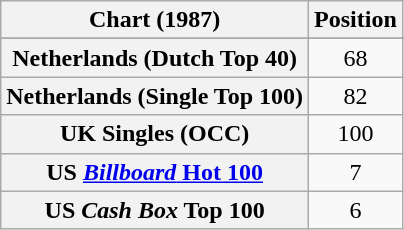<table class="wikitable sortable plainrowheaders" style="text-align:center">
<tr>
<th>Chart (1987)</th>
<th>Position</th>
</tr>
<tr>
</tr>
<tr>
<th scope="row">Netherlands (Dutch Top 40)</th>
<td style="text-align:center;">68</td>
</tr>
<tr>
<th scope="row">Netherlands (Single Top 100)</th>
<td style="text-align:center;">82</td>
</tr>
<tr>
<th scope="row">UK Singles (OCC)</th>
<td style="text-align:center;">100</td>
</tr>
<tr>
<th scope="row">US <a href='#'><em>Billboard</em> Hot 100</a></th>
<td style="text-align:center;">7</td>
</tr>
<tr>
<th scope="row">US <em>Cash Box</em> Top 100</th>
<td style="text-align:center;">6</td>
</tr>
</table>
